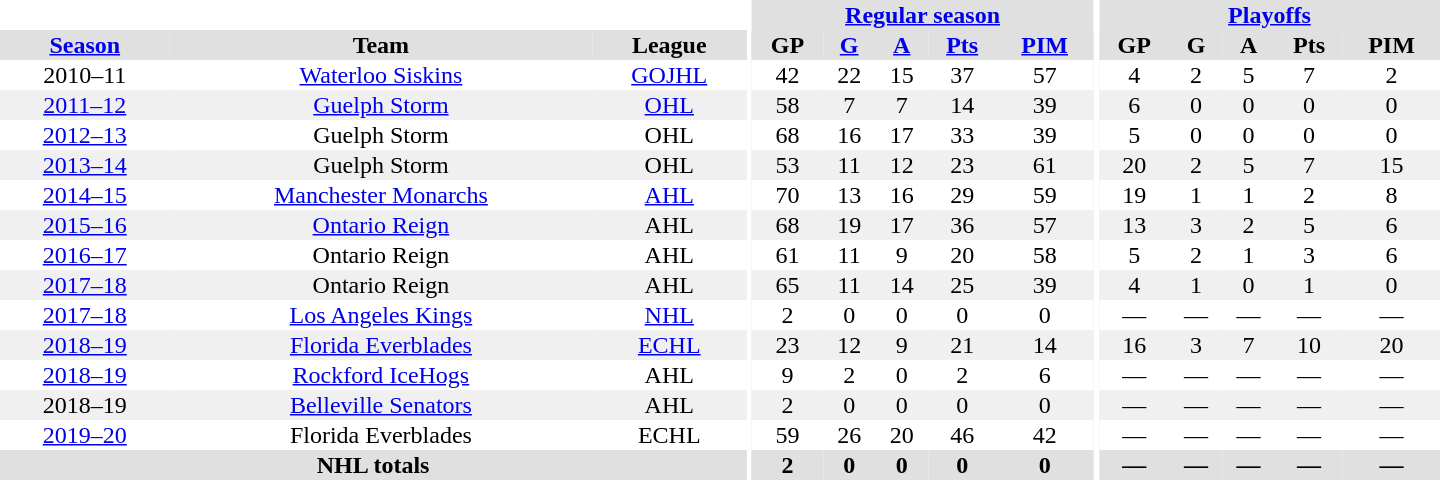<table border="0" cellpadding="1" cellspacing="0" style="text-align:center; width:60em">
<tr bgcolor="#e0e0e0">
<th colspan="3" bgcolor="#ffffff"></th>
<th rowspan="101" bgcolor="#ffffff"></th>
<th colspan="5"><a href='#'>Regular season</a></th>
<th rowspan="101" bgcolor="#ffffff"></th>
<th colspan="5"><a href='#'>Playoffs</a></th>
</tr>
<tr bgcolor="#e0e0e0">
<th><a href='#'>Season</a></th>
<th>Team</th>
<th>League</th>
<th>GP</th>
<th><a href='#'>G</a></th>
<th><a href='#'>A</a></th>
<th><a href='#'>Pts</a></th>
<th><a href='#'>PIM</a></th>
<th>GP</th>
<th>G</th>
<th>A</th>
<th>Pts</th>
<th>PIM</th>
</tr>
<tr>
<td>2010–11</td>
<td><a href='#'>Waterloo Siskins</a></td>
<td><a href='#'>GOJHL</a></td>
<td>42</td>
<td>22</td>
<td>15</td>
<td>37</td>
<td>57</td>
<td>4</td>
<td>2</td>
<td>5</td>
<td>7</td>
<td>2</td>
</tr>
<tr bgcolor="#f0f0f0">
<td><a href='#'>2011–12</a></td>
<td><a href='#'>Guelph Storm</a></td>
<td><a href='#'>OHL</a></td>
<td>58</td>
<td>7</td>
<td>7</td>
<td>14</td>
<td>39</td>
<td>6</td>
<td>0</td>
<td>0</td>
<td>0</td>
<td>0</td>
</tr>
<tr>
<td><a href='#'>2012–13</a></td>
<td>Guelph Storm</td>
<td>OHL</td>
<td>68</td>
<td>16</td>
<td>17</td>
<td>33</td>
<td>39</td>
<td>5</td>
<td>0</td>
<td>0</td>
<td>0</td>
<td>0</td>
</tr>
<tr bgcolor="#f0f0f0">
<td><a href='#'>2013–14</a></td>
<td>Guelph Storm</td>
<td>OHL</td>
<td>53</td>
<td>11</td>
<td>12</td>
<td>23</td>
<td>61</td>
<td>20</td>
<td>2</td>
<td>5</td>
<td>7</td>
<td>15</td>
</tr>
<tr>
<td><a href='#'>2014–15</a></td>
<td><a href='#'>Manchester Monarchs</a></td>
<td><a href='#'>AHL</a></td>
<td>70</td>
<td>13</td>
<td>16</td>
<td>29</td>
<td>59</td>
<td>19</td>
<td>1</td>
<td>1</td>
<td>2</td>
<td>8</td>
</tr>
<tr bgcolor="#f0f0f0">
<td><a href='#'>2015–16</a></td>
<td><a href='#'>Ontario Reign</a></td>
<td>AHL</td>
<td>68</td>
<td>19</td>
<td>17</td>
<td>36</td>
<td>57</td>
<td>13</td>
<td>3</td>
<td>2</td>
<td>5</td>
<td>6</td>
</tr>
<tr>
<td><a href='#'>2016–17</a></td>
<td>Ontario Reign</td>
<td>AHL</td>
<td>61</td>
<td>11</td>
<td>9</td>
<td>20</td>
<td>58</td>
<td>5</td>
<td>2</td>
<td>1</td>
<td>3</td>
<td>6</td>
</tr>
<tr bgcolor="#f0f0f0">
<td><a href='#'>2017–18</a></td>
<td>Ontario Reign</td>
<td>AHL</td>
<td>65</td>
<td>11</td>
<td>14</td>
<td>25</td>
<td>39</td>
<td>4</td>
<td>1</td>
<td>0</td>
<td>1</td>
<td>0</td>
</tr>
<tr>
<td><a href='#'>2017–18</a></td>
<td><a href='#'>Los Angeles Kings</a></td>
<td><a href='#'>NHL</a></td>
<td>2</td>
<td>0</td>
<td>0</td>
<td>0</td>
<td>0</td>
<td>—</td>
<td>—</td>
<td>—</td>
<td>—</td>
<td>—</td>
</tr>
<tr bgcolor="#f0f0f0">
<td><a href='#'>2018–19</a></td>
<td><a href='#'>Florida Everblades</a></td>
<td><a href='#'>ECHL</a></td>
<td>23</td>
<td>12</td>
<td>9</td>
<td>21</td>
<td>14</td>
<td>16</td>
<td>3</td>
<td>7</td>
<td>10</td>
<td>20</td>
</tr>
<tr>
<td><a href='#'>2018–19</a></td>
<td><a href='#'>Rockford IceHogs</a></td>
<td>AHL</td>
<td>9</td>
<td>2</td>
<td>0</td>
<td>2</td>
<td>6</td>
<td>—</td>
<td>—</td>
<td>—</td>
<td>—</td>
<td>—</td>
</tr>
<tr bgcolor="#f0f0f0">
<td>2018–19</td>
<td><a href='#'>Belleville Senators</a></td>
<td>AHL</td>
<td>2</td>
<td>0</td>
<td>0</td>
<td>0</td>
<td>0</td>
<td>—</td>
<td>—</td>
<td>—</td>
<td>—</td>
<td>—</td>
</tr>
<tr>
<td><a href='#'>2019–20</a></td>
<td>Florida Everblades</td>
<td>ECHL</td>
<td>59</td>
<td>26</td>
<td>20</td>
<td>46</td>
<td>42</td>
<td>—</td>
<td>—</td>
<td>—</td>
<td>—</td>
<td>—</td>
</tr>
<tr bgcolor="#e0e0e0">
<th colspan="3">NHL totals</th>
<th>2</th>
<th>0</th>
<th>0</th>
<th>0</th>
<th>0</th>
<th>—</th>
<th>—</th>
<th>—</th>
<th>—</th>
<th>—</th>
</tr>
</table>
